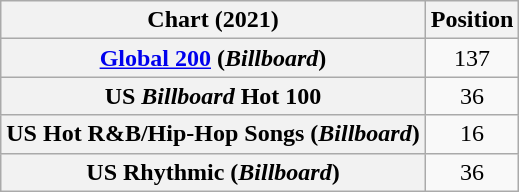<table class="wikitable sortable plainrowheaders" style="text-align:center">
<tr>
<th scope="col">Chart (2021)</th>
<th scope="col">Position</th>
</tr>
<tr>
<th scope="row"><a href='#'>Global 200</a> (<em>Billboard</em>)</th>
<td>137</td>
</tr>
<tr>
<th scope="row">US <em>Billboard</em> Hot 100</th>
<td>36</td>
</tr>
<tr>
<th scope="row">US Hot R&B/Hip-Hop Songs (<em>Billboard</em>)</th>
<td>16</td>
</tr>
<tr>
<th scope="row">US Rhythmic (<em>Billboard</em>)</th>
<td>36</td>
</tr>
</table>
